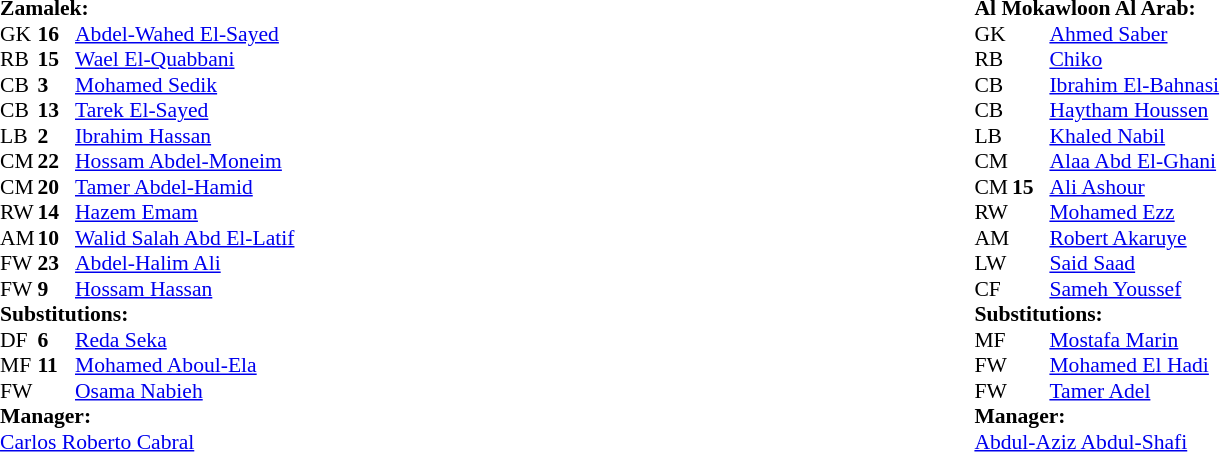<table width="100%">
<tr>
<td valign="top" width="50%"><br><table style="font-size: 90%" cellspacing="0" cellpadding="0" align=center>
<tr>
<td colspan=4><strong>Zamalek:</strong></td>
</tr>
<tr>
<th width="25"></th>
<th width="25"></th>
</tr>
<tr>
<td>GK</td>
<td><strong>16</strong></td>
<td> <a href='#'>Abdel-Wahed El-Sayed</a></td>
</tr>
<tr>
<td>RB</td>
<td><strong>15</strong></td>
<td> <a href='#'>Wael El-Quabbani</a></td>
<td></td>
<td></td>
</tr>
<tr>
<td>CB</td>
<td><strong>3</strong></td>
<td> <a href='#'>Mohamed Sedik</a></td>
</tr>
<tr>
<td>CB</td>
<td><strong>13</strong></td>
<td> <a href='#'>Tarek El-Sayed</a></td>
</tr>
<tr>
<td>LB</td>
<td><strong>2</strong></td>
<td> <a href='#'>Ibrahim Hassan</a></td>
</tr>
<tr>
<td>CM</td>
<td><strong>22</strong></td>
<td> <a href='#'>Hossam Abdel-Moneim</a></td>
</tr>
<tr>
<td>CM</td>
<td><strong>20</strong></td>
<td> <a href='#'>Tamer Abdel-Hamid</a></td>
</tr>
<tr>
<td>RW</td>
<td><strong>14</strong></td>
<td> <a href='#'>Hazem Emam</a></td>
</tr>
<tr>
<td>AM</td>
<td><strong>10</strong></td>
<td> <a href='#'>Walid Salah Abd El-Latif</a></td>
<td></td>
<td></td>
</tr>
<tr>
<td>FW</td>
<td><strong>23</strong></td>
<td> <a href='#'>Abdel-Halim Ali</a></td>
<td></td>
<td></td>
</tr>
<tr>
<td>FW</td>
<td><strong>9</strong></td>
<td> <a href='#'>Hossam Hassan</a></td>
</tr>
<tr>
<td colspan=3><strong>Substitutions:</strong></td>
</tr>
<tr>
<td>DF</td>
<td><strong>6</strong></td>
<td> <a href='#'>Reda Seka</a></td>
<td></td>
<td></td>
</tr>
<tr>
<td>MF</td>
<td><strong>11</strong></td>
<td> <a href='#'>Mohamed Aboul-Ela</a></td>
<td></td>
<td></td>
</tr>
<tr>
<td>FW</td>
<td><strong></strong></td>
<td> <a href='#'>Osama Nabieh</a></td>
<td></td>
<td></td>
</tr>
<tr>
<td colspan=3><strong>Manager:</strong></td>
</tr>
<tr>
<td colspan=3> <a href='#'>Carlos Roberto Cabral</a></td>
</tr>
</table>
</td>
<td valign="top"></td>
<td valign="top" width="50%"><br><table style="font-size: 90%" cellspacing="0" cellpadding="0" align="center">
<tr>
<td colspan=4><strong>Al Mokawloon Al Arab:</strong></td>
</tr>
<tr>
<th width=25></th>
<th width=25></th>
</tr>
<tr>
<td>GK</td>
<td><strong></strong></td>
<td> <a href='#'>Ahmed Saber</a></td>
</tr>
<tr>
<td>RB</td>
<td><strong></strong></td>
<td> <a href='#'>Chiko</a></td>
</tr>
<tr>
<td>CB</td>
<td><strong></strong></td>
<td> <a href='#'>Ibrahim El-Bahnasi</a></td>
</tr>
<tr>
<td>CB</td>
<td><strong></strong></td>
<td> <a href='#'>Haytham Houssen</a></td>
<td></td>
<td></td>
</tr>
<tr>
<td>LB</td>
<td><strong></strong></td>
<td> <a href='#'>Khaled Nabil</a></td>
</tr>
<tr>
<td>CM</td>
<td><strong></strong></td>
<td> <a href='#'>Alaa Abd El-Ghani</a></td>
</tr>
<tr>
<td>CM</td>
<td><strong>15</strong></td>
<td> <a href='#'>Ali Ashour</a></td>
<td></td>
<td></td>
</tr>
<tr>
<td>RW</td>
<td><strong></strong></td>
<td> <a href='#'>Mohamed Ezz</a></td>
</tr>
<tr>
<td>AM</td>
<td><strong></strong></td>
<td> <a href='#'>Robert Akaruye</a></td>
</tr>
<tr>
<td>LW</td>
<td><strong></strong></td>
<td> <a href='#'>Said Saad</a></td>
<td></td>
<td></td>
</tr>
<tr>
<td>CF</td>
<td><strong></strong></td>
<td> <a href='#'>Sameh Youssef</a></td>
</tr>
<tr>
<td colspan=3><strong>Substitutions:</strong></td>
</tr>
<tr>
<td>MF</td>
<td><strong></strong></td>
<td> <a href='#'>Mostafa Marin</a></td>
<td></td>
<td></td>
</tr>
<tr>
<td>FW</td>
<td><strong></strong></td>
<td> <a href='#'>Mohamed El Hadi</a></td>
<td></td>
<td></td>
</tr>
<tr>
<td>FW</td>
<td><strong></strong></td>
<td> <a href='#'>Tamer Adel</a></td>
<td></td>
<td></td>
</tr>
<tr>
<td colspan=3><strong>Manager:</strong></td>
</tr>
<tr>
<td colspan=3> <a href='#'>Abdul-Aziz Abdul-Shafi</a></td>
</tr>
</table>
</td>
</tr>
</table>
